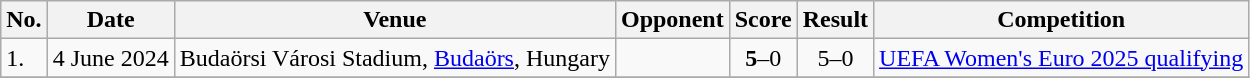<table class="wikitable">
<tr>
<th>No.</th>
<th>Date</th>
<th>Venue</th>
<th>Opponent</th>
<th>Score</th>
<th>Result</th>
<th>Competition</th>
</tr>
<tr>
<td>1.</td>
<td>4 June 2024</td>
<td>Budaörsi Városi Stadium, <a href='#'>Budaörs</a>, Hungary</td>
<td></td>
<td align=center><strong>5</strong>–0</td>
<td align=center>5–0</td>
<td><a href='#'>UEFA Women's Euro 2025 qualifying</a></td>
</tr>
<tr>
</tr>
</table>
